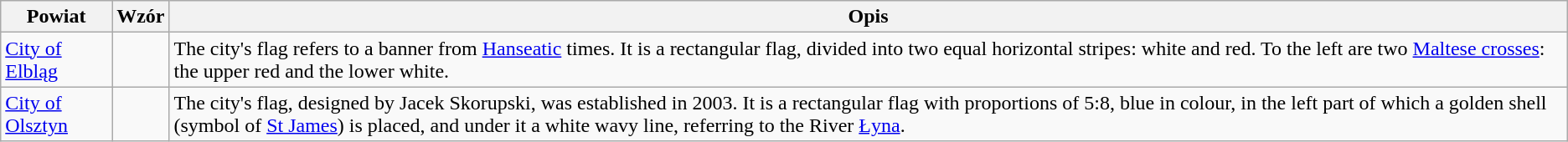<table class="wikitable">
<tr>
<th>Powiat</th>
<th>Wzór</th>
<th>Opis</th>
</tr>
<tr>
<td><a href='#'>City of Elbląg</a></td>
<td></td>
<td>The city's flag refers to a banner from <a href='#'>Hanseatic</a> times. It is a rectangular flag, divided into two equal horizontal stripes: white and red. To the left are two <a href='#'>Maltese crosses</a>: the upper red and the lower white.</td>
</tr>
<tr>
<td><a href='#'>City of Olsztyn</a></td>
<td></td>
<td>The city's flag, designed by Jacek Skorupski, was established in 2003. It is a rectangular flag with proportions of 5:8, blue in colour, in the left part of which a golden shell (symbol of <a href='#'>St James</a>) is placed, and under it a white wavy line, referring to the River <a href='#'>Łyna</a>.</td>
</tr>
</table>
